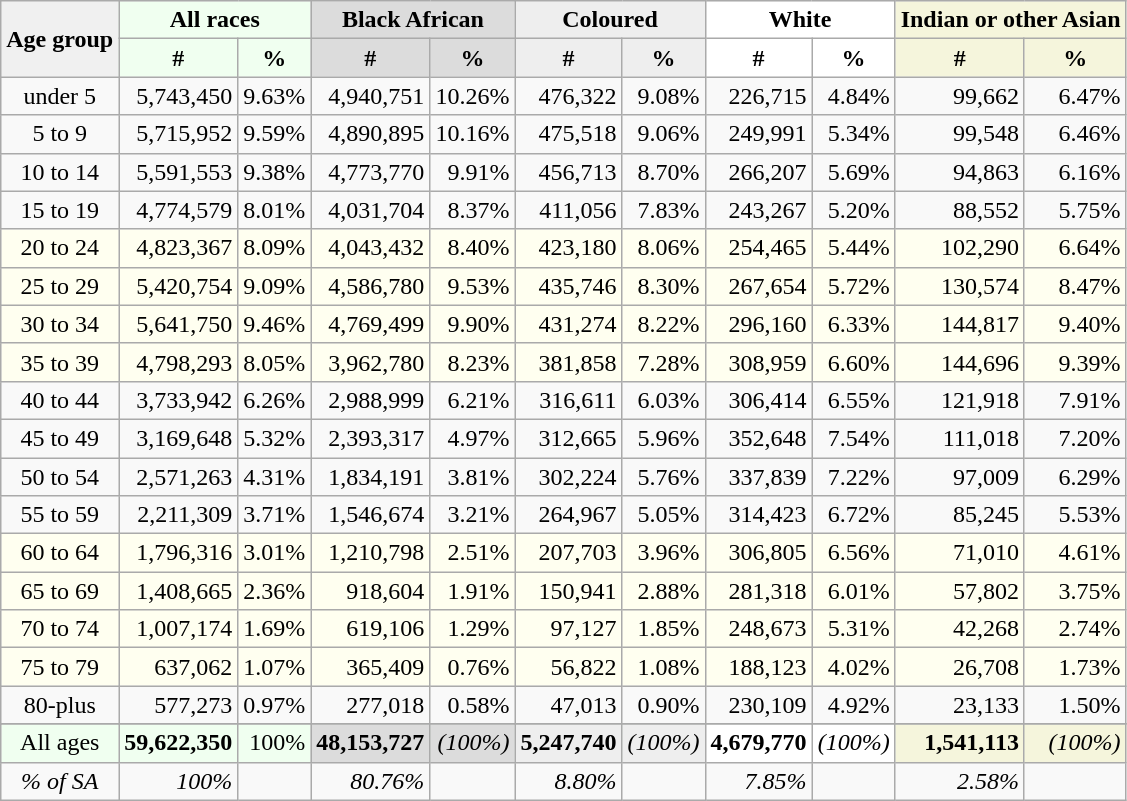<table class="wikitable" style="text-align:right">
<tr>
<th rowspan=2 style="background:#f0f0f0;">Age group</th>
<th colspan=2 style="background:honeydew;">All races</th>
<th colspan=2 style="background:gainsboro;">Black African</th>
<th colspan=2 style="background:#eee;">Coloured</th>
<th colspan=2 style="background:white;">White</th>
<th colspan=2 style="background:beige;">Indian or other Asian</th>
</tr>
<tr>
<th style="background:honeydew;">#</th>
<th style="background:honeydew;">%</th>
<th style="background:gainsboro;">#</th>
<th style="background:gainsboro;">%</th>
<th style="background:#eee;">#</th>
<th style="background:#eee;">%</th>
<th style="background:white;">#</th>
<th style="background:white;">%</th>
<th style="background:beige;">#</th>
<th style="background:beige;">%</th>
</tr>
<tr>
<td style="text-align:center">under 5</td>
<td>5,743,450</td>
<td>9.63%</td>
<td>4,940,751</td>
<td>10.26%</td>
<td>476,322</td>
<td>9.08%</td>
<td>226,715</td>
<td>4.84%</td>
<td>99,662</td>
<td>6.47%</td>
</tr>
<tr>
<td style="text-align:center">5 to 9</td>
<td>5,715,952</td>
<td>9.59%</td>
<td>4,890,895</td>
<td>10.16%</td>
<td>475,518</td>
<td>9.06%</td>
<td>249,991</td>
<td>5.34%</td>
<td>99,548</td>
<td>6.46%</td>
</tr>
<tr>
<td style="text-align:center">10 to 14</td>
<td>5,591,553</td>
<td>9.38%</td>
<td>4,773,770</td>
<td>9.91%</td>
<td>456,713</td>
<td>8.70%</td>
<td>266,207</td>
<td>5.69%</td>
<td>94,863</td>
<td>6.16%</td>
</tr>
<tr>
<td style="text-align:center">15 to 19</td>
<td>4,774,579</td>
<td>8.01%</td>
<td>4,031,704</td>
<td>8.37%</td>
<td>411,056</td>
<td>7.83%</td>
<td>243,267</td>
<td>5.20%</td>
<td>88,552</td>
<td>5.75%</td>
</tr>
<tr style="background:ivory">
<td style="text-align:center">20 to 24</td>
<td>4,823,367</td>
<td>8.09%</td>
<td>4,043,432</td>
<td>8.40%</td>
<td>423,180</td>
<td>8.06%</td>
<td>254,465</td>
<td>5.44%</td>
<td>102,290</td>
<td>6.64%</td>
</tr>
<tr style="background:ivory">
<td style="text-align:center">25 to 29</td>
<td>5,420,754</td>
<td>9.09%</td>
<td>4,586,780</td>
<td>9.53%</td>
<td>435,746</td>
<td>8.30%</td>
<td>267,654</td>
<td>5.72%</td>
<td>130,574</td>
<td>8.47%</td>
</tr>
<tr style="background:ivory">
<td style="text-align:center">30 to 34</td>
<td>5,641,750</td>
<td>9.46%</td>
<td>4,769,499</td>
<td>9.90%</td>
<td>431,274</td>
<td>8.22%</td>
<td>296,160</td>
<td>6.33%</td>
<td>144,817</td>
<td>9.40%</td>
</tr>
<tr style="background:ivory">
<td style="text-align:center">35 to 39</td>
<td>4,798,293</td>
<td>8.05%</td>
<td>3,962,780</td>
<td>8.23%</td>
<td>381,858</td>
<td>7.28%</td>
<td>308,959</td>
<td>6.60%</td>
<td>144,696</td>
<td>9.39%</td>
</tr>
<tr>
<td style="text-align:center">40 to 44</td>
<td>3,733,942</td>
<td>6.26%</td>
<td>2,988,999</td>
<td>6.21%</td>
<td>316,611</td>
<td>6.03%</td>
<td>306,414</td>
<td>6.55%</td>
<td>121,918</td>
<td>7.91%</td>
</tr>
<tr>
<td style="text-align:center">45 to 49</td>
<td>3,169,648</td>
<td>5.32%</td>
<td>2,393,317</td>
<td>4.97%</td>
<td>312,665</td>
<td>5.96%</td>
<td>352,648</td>
<td>7.54%</td>
<td>111,018</td>
<td>7.20%</td>
</tr>
<tr>
<td style="text-align:center">50 to 54</td>
<td>2,571,263</td>
<td>4.31%</td>
<td>1,834,191</td>
<td>3.81%</td>
<td>302,224</td>
<td>5.76%</td>
<td>337,839</td>
<td>7.22%</td>
<td>97,009</td>
<td>6.29%</td>
</tr>
<tr>
<td style="text-align:center">55 to 59</td>
<td>2,211,309</td>
<td>3.71%</td>
<td>1,546,674</td>
<td>3.21%</td>
<td>264,967</td>
<td>5.05%</td>
<td>314,423</td>
<td>6.72%</td>
<td>85,245</td>
<td>5.53%</td>
</tr>
<tr style="background:ivory">
<td style="text-align:center">60 to 64</td>
<td>1,796,316</td>
<td>3.01%</td>
<td>1,210,798</td>
<td>2.51%</td>
<td>207,703</td>
<td>3.96%</td>
<td>306,805</td>
<td>6.56%</td>
<td>71,010</td>
<td>4.61%</td>
</tr>
<tr style="background:ivory">
<td style="text-align:center">65 to 69</td>
<td>1,408,665</td>
<td>2.36%</td>
<td>918,604</td>
<td>1.91%</td>
<td>150,941</td>
<td>2.88%</td>
<td>281,318</td>
<td>6.01%</td>
<td>57,802</td>
<td>3.75%</td>
</tr>
<tr style="background:ivory">
<td style="text-align:center">70 to 74</td>
<td>1,007,174</td>
<td>1.69%</td>
<td>619,106</td>
<td>1.29%</td>
<td>97,127</td>
<td>1.85%</td>
<td>248,673</td>
<td>5.31%</td>
<td>42,268</td>
<td>2.74%</td>
</tr>
<tr style="background:ivory">
<td style="text-align:center">75 to 79</td>
<td>637,062</td>
<td>1.07%</td>
<td>365,409</td>
<td>0.76%</td>
<td>56,822</td>
<td>1.08%</td>
<td>188,123</td>
<td>4.02%</td>
<td>26,708</td>
<td>1.73%</td>
</tr>
<tr>
<td style="text-align:center">80-plus</td>
<td>577,273</td>
<td>0.97%</td>
<td>277,018</td>
<td>0.58%</td>
<td>47,013</td>
<td>0.90%</td>
<td>230,109</td>
<td>4.92%</td>
<td>23,133</td>
<td>1.50%</td>
</tr>
<tr>
</tr>
<tr style="background:honeydew">
<td style="text-align:center">All ages</td>
<td><strong>59,622,350</strong></td>
<td>100%</td>
<td style="background:gainsboro;"><strong>48,153,727</strong></td>
<td style="background:gainsboro;"><em>(100%)</em></td>
<td style="background:#eee;"><strong>5,247,740</strong></td>
<td style="background:#eee;"><em>(100%)</em></td>
<td style="background:white;"><strong>4,679,770</strong></td>
<td style="background:white;"><em>(100%)</em></td>
<td style="background:beige;"><strong>1,541,113</strong></td>
<td style="background:beige;"><em>(100%)</em></td>
</tr>
<tr>
<td style="text-align:center"><em>% of SA</em></td>
<td><em>100%</em></td>
<td></td>
<td><em>80.76%</em></td>
<td></td>
<td><em>8.80%</em></td>
<td></td>
<td><em>7.85%</em></td>
<td></td>
<td><em>2.58%</em></td>
<td></td>
</tr>
</table>
